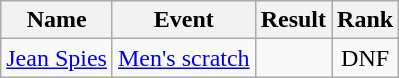<table class="wikitable sortable">
<tr>
<th>Name</th>
<th>Event</th>
<th>Result</th>
<th>Rank</th>
</tr>
<tr>
<td><a href='#'>Jean Spies</a></td>
<td><a href='#'>Men's scratch</a></td>
<td></td>
<td align=center>DNF</td>
</tr>
</table>
